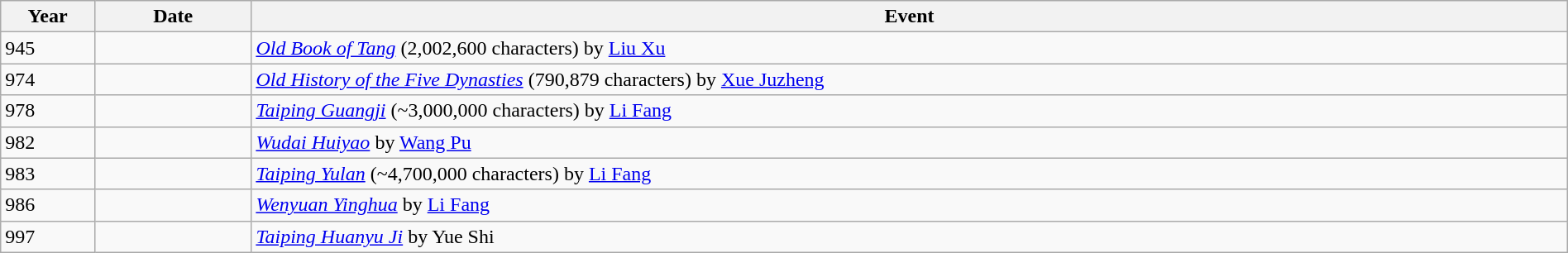<table class="wikitable" style="width:100%;">
<tr>
<th style="width:6%">Year</th>
<th style="width:10%">Date</th>
<th>Event</th>
</tr>
<tr>
<td>945</td>
<td></td>
<td><em><a href='#'>Old Book of Tang</a></em> (2,002,600 characters) by <a href='#'>Liu Xu</a></td>
</tr>
<tr>
<td>974</td>
<td></td>
<td><em><a href='#'>Old History of the Five Dynasties</a></em> (790,879 characters) by <a href='#'>Xue Juzheng</a></td>
</tr>
<tr>
<td>978</td>
<td></td>
<td><em><a href='#'>Taiping Guangji</a></em> (~3,000,000 characters) by <a href='#'>Li Fang</a></td>
</tr>
<tr>
<td>982</td>
<td></td>
<td><em><a href='#'>Wudai Huiyao</a></em> by <a href='#'>Wang Pu</a></td>
</tr>
<tr>
<td>983</td>
<td></td>
<td><em><a href='#'>Taiping Yulan</a></em> (~4,700,000 characters) by <a href='#'>Li Fang</a></td>
</tr>
<tr>
<td>986</td>
<td></td>
<td><em><a href='#'>Wenyuan Yinghua</a></em> by <a href='#'>Li Fang</a></td>
</tr>
<tr>
<td>997</td>
<td></td>
<td><em><a href='#'>Taiping Huanyu Ji</a></em> by Yue Shi</td>
</tr>
</table>
